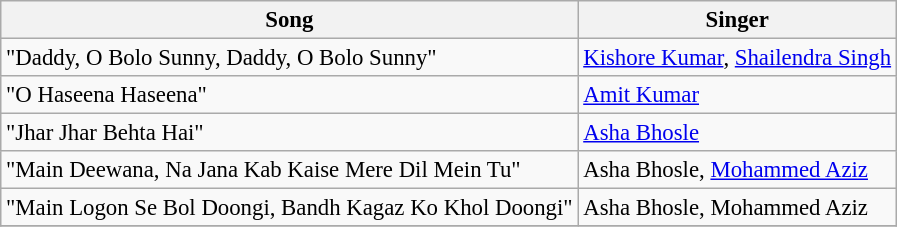<table class="wikitable" style="font-size:95%">
<tr>
<th>Song</th>
<th>Singer</th>
</tr>
<tr>
<td>"Daddy, O Bolo Sunny, Daddy, O Bolo Sunny"</td>
<td><a href='#'>Kishore Kumar</a>, <a href='#'>Shailendra Singh</a></td>
</tr>
<tr>
<td>"O Haseena Haseena"</td>
<td><a href='#'>Amit Kumar</a></td>
</tr>
<tr>
<td>"Jhar Jhar Behta Hai"</td>
<td><a href='#'>Asha Bhosle</a></td>
</tr>
<tr>
<td>"Main Deewana, Na Jana Kab Kaise Mere Dil Mein Tu"</td>
<td>Asha Bhosle, <a href='#'>Mohammed Aziz</a></td>
</tr>
<tr>
<td>"Main Logon Se Bol Doongi, Bandh Kagaz Ko Khol Doongi"</td>
<td>Asha Bhosle, Mohammed Aziz</td>
</tr>
<tr>
</tr>
</table>
